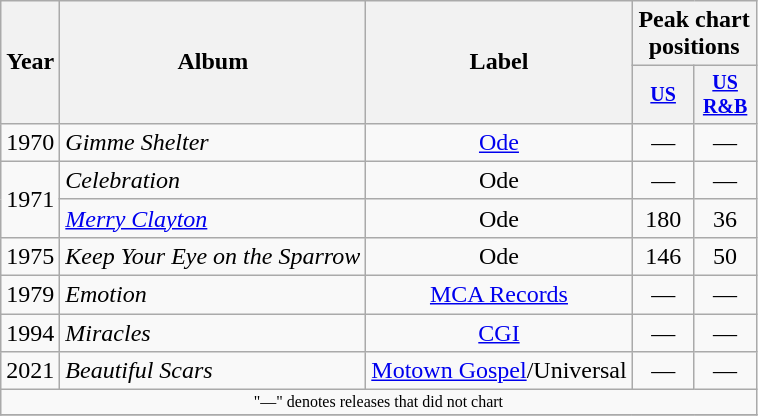<table class="wikitable" style="text-align:center;">
<tr>
<th rowspan="2">Year</th>
<th rowspan="2">Album</th>
<th rowspan="2">Label</th>
<th colspan="2">Peak chart<br>positions</th>
</tr>
<tr style="font-size:smaller;">
<th width="35"><a href='#'>US</a></th>
<th width="35"><a href='#'>US R&B</a></th>
</tr>
<tr>
<td>1970</td>
<td align="left"><em>Gimme Shelter</em></td>
<td><a href='#'>Ode</a></td>
<td>—</td>
<td>—</td>
</tr>
<tr>
<td rowspan="2">1971</td>
<td align="left"><em>Celebration</em></td>
<td>Ode</td>
<td>—</td>
<td>—</td>
</tr>
<tr>
<td align="left"><em><a href='#'>Merry Clayton</a></em></td>
<td>Ode</td>
<td>180</td>
<td>36</td>
</tr>
<tr>
<td>1975</td>
<td align="left"><em>Keep Your Eye on the Sparrow</em></td>
<td>Ode</td>
<td>146</td>
<td>50</td>
</tr>
<tr>
<td>1979</td>
<td align="left"><em>Emotion</em></td>
<td><a href='#'>MCA Records</a></td>
<td>—</td>
<td>—</td>
</tr>
<tr>
<td>1994</td>
<td align="left"><em>Miracles</em></td>
<td><a href='#'>CGI</a></td>
<td>—</td>
<td>—</td>
</tr>
<tr>
<td>2021</td>
<td align="left"><em>Beautiful Scars</em></td>
<td><a href='#'>Motown Gospel</a>/Universal</td>
<td>—</td>
<td>—</td>
</tr>
<tr>
<td colspan="10" style="font-size:8pt">"—" denotes releases that did not chart</td>
</tr>
<tr>
</tr>
</table>
